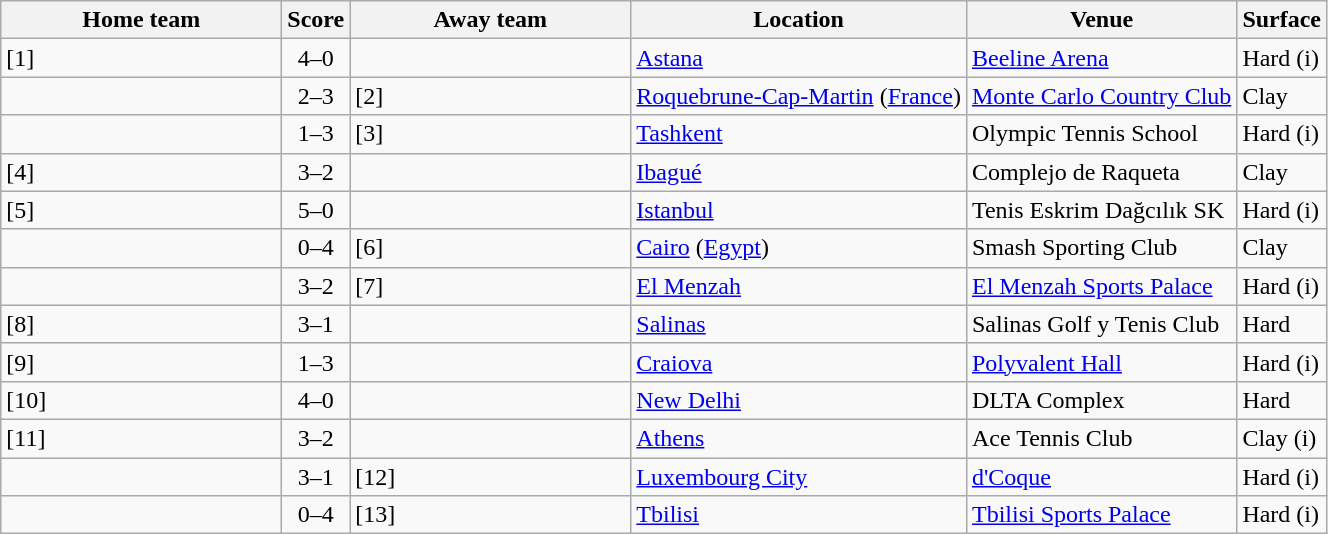<table class="wikitable nowrap">
<tr>
<th width=180>Home team</th>
<th>Score</th>
<th width=180>Away team</th>
<th>Location</th>
<th>Venue</th>
<th>Surface</th>
</tr>
<tr>
<td><strong></strong> [1]</td>
<td align=center>4–0</td>
<td></td>
<td><a href='#'>Astana</a></td>
<td><a href='#'>Beeline Arena</a></td>
<td>Hard (i)</td>
</tr>
<tr>
<td></td>
<td align=center>2–3</td>
<td><strong></strong> [2]</td>
<td><a href='#'>Roquebrune-Cap-Martin</a> (<a href='#'>France</a>)</td>
<td><a href='#'>Monte Carlo Country Club</a></td>
<td>Clay</td>
</tr>
<tr>
<td></td>
<td align=center>1–3</td>
<td><strong></strong> [3]</td>
<td><a href='#'>Tashkent</a></td>
<td>Olympic Tennis School</td>
<td>Hard (i)</td>
</tr>
<tr>
<td><strong></strong> [4]</td>
<td align=center>3–2</td>
<td></td>
<td><a href='#'>Ibagué</a></td>
<td>Complejo de Raqueta</td>
<td>Clay</td>
</tr>
<tr>
<td><strong></strong> [5]</td>
<td align=center>5–0</td>
<td></td>
<td><a href='#'>Istanbul</a></td>
<td>Tenis Eskrim Dağcılık SK</td>
<td>Hard (i)</td>
</tr>
<tr>
<td></td>
<td align=center>0–4</td>
<td><strong></strong> [6]</td>
<td><a href='#'>Cairo</a> (<a href='#'>Egypt</a>)</td>
<td>Smash Sporting Club</td>
<td>Clay</td>
</tr>
<tr>
<td><strong></strong></td>
<td align=center>3–2</td>
<td> [7]</td>
<td><a href='#'>El Menzah</a></td>
<td><a href='#'>El Menzah Sports Palace</a></td>
<td>Hard (i)</td>
</tr>
<tr>
<td><strong></strong> [8]</td>
<td align=center>3–1</td>
<td></td>
<td><a href='#'>Salinas</a></td>
<td>Salinas Golf y Tenis Club</td>
<td>Hard</td>
</tr>
<tr>
<td> [9]</td>
<td align=center>1–3</td>
<td><strong></strong></td>
<td><a href='#'>Craiova</a></td>
<td><a href='#'>Polyvalent Hall</a></td>
<td>Hard (i)</td>
</tr>
<tr>
<td><strong></strong> [10]</td>
<td align=center>4–0</td>
<td></td>
<td><a href='#'>New Delhi</a></td>
<td>DLTA Complex</td>
<td>Hard</td>
</tr>
<tr>
<td><strong></strong> [11]</td>
<td align=center>3–2</td>
<td></td>
<td><a href='#'>Athens</a></td>
<td>Ace Tennis Club</td>
<td>Clay (i)</td>
</tr>
<tr>
<td><strong></strong></td>
<td align=center>3–1</td>
<td> [12]</td>
<td><a href='#'>Luxembourg City</a></td>
<td><a href='#'>d'Coque</a></td>
<td>Hard (i)</td>
</tr>
<tr>
<td></td>
<td align=center>0–4</td>
<td><strong></strong> [13]</td>
<td><a href='#'>Tbilisi</a></td>
<td><a href='#'>Tbilisi Sports Palace</a></td>
<td>Hard (i)</td>
</tr>
</table>
